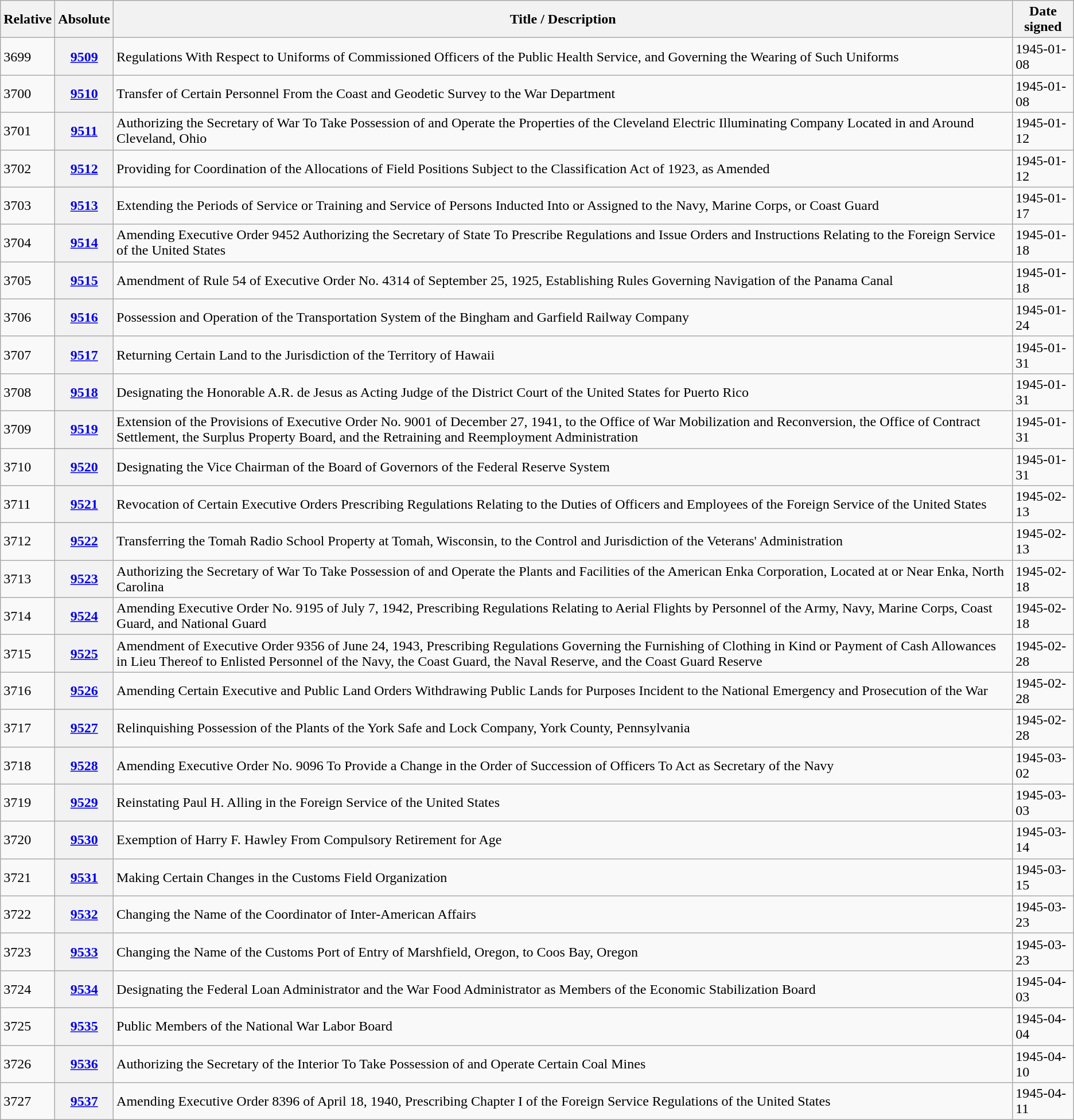<table class="wikitable">
<tr>
<th>Relative </th>
<th>Absolute </th>
<th>Title / Description</th>
<th>Date signed</th>
</tr>
<tr>
<td>3699</td>
<th><a href='#'>9509</a></th>
<td>Regulations With Respect to Uniforms of Commissioned Officers of the Public Health Service, and Governing the Wearing of Such Uniforms</td>
<td>1945-01-08</td>
</tr>
<tr>
<td>3700</td>
<th><a href='#'>9510</a></th>
<td>Transfer of Certain Personnel From the Coast and Geodetic Survey to the War Department</td>
<td>1945-01-08</td>
</tr>
<tr>
<td>3701</td>
<th><a href='#'>9511</a></th>
<td>Authorizing the Secretary of War To Take Possession of and Operate the Properties of the Cleveland Electric Illuminating Company Located in and Around Cleveland, Ohio</td>
<td>1945-01-12</td>
</tr>
<tr>
<td>3702</td>
<th><a href='#'>9512</a></th>
<td>Providing for Coordination of the Allocations of Field Positions Subject to the Classification Act of 1923, as Amended</td>
<td>1945-01-12</td>
</tr>
<tr>
<td>3703</td>
<th><a href='#'>9513</a></th>
<td>Extending the Periods of Service or Training and Service of Persons Inducted Into or Assigned to the Navy, Marine Corps, or Coast Guard</td>
<td>1945-01-17</td>
</tr>
<tr>
<td>3704</td>
<th><a href='#'>9514</a></th>
<td>Amending Executive Order 9452 Authorizing the Secretary of State To Prescribe Regulations and Issue Orders and Instructions Relating to the Foreign Service of the United States</td>
<td>1945-01-18</td>
</tr>
<tr>
<td>3705</td>
<th><a href='#'>9515</a></th>
<td>Amendment of Rule 54 of Executive Order No. 4314 of September 25, 1925, Establishing Rules Governing Navigation of the Panama Canal</td>
<td>1945-01-18</td>
</tr>
<tr>
<td>3706</td>
<th><a href='#'>9516</a></th>
<td>Possession and Operation of the Transportation System of the Bingham and Garfield Railway Company</td>
<td>1945-01-24</td>
</tr>
<tr>
<td>3707</td>
<th><a href='#'>9517</a></th>
<td>Returning Certain Land to the Jurisdiction of the Territory of Hawaii</td>
<td>1945-01-31</td>
</tr>
<tr>
<td>3708</td>
<th><a href='#'>9518</a></th>
<td>Designating the Honorable A.R. de Jesus as Acting Judge of the District Court of the United States for Puerto Rico</td>
<td>1945-01-31</td>
</tr>
<tr>
<td>3709</td>
<th><a href='#'>9519</a></th>
<td>Extension of the Provisions of Executive Order No. 9001 of December 27, 1941, to the Office of War Mobilization and Reconversion, the Office of Contract Settlement, the Surplus Property Board, and the Retraining and Reemployment Administration</td>
<td>1945-01-31</td>
</tr>
<tr>
<td>3710</td>
<th><a href='#'>9520</a></th>
<td>Designating the Vice Chairman of the Board of Governors of the Federal Reserve System</td>
<td>1945-01-31</td>
</tr>
<tr>
<td>3711</td>
<th><a href='#'>9521</a></th>
<td>Revocation of Certain Executive Orders Prescribing Regulations Relating to the Duties of Officers and Employees of the Foreign Service of the United States</td>
<td>1945-02-13</td>
</tr>
<tr>
<td>3712</td>
<th><a href='#'>9522</a></th>
<td>Transferring the Tomah Radio School Property at Tomah, Wisconsin, to the Control and Jurisdiction of the Veterans' Administration</td>
<td>1945-02-13</td>
</tr>
<tr>
<td>3713</td>
<th><a href='#'>9523</a></th>
<td>Authorizing the Secretary of War To Take Possession of and Operate the Plants and Facilities of the American Enka Corporation, Located at or Near Enka, North Carolina</td>
<td>1945-02-18</td>
</tr>
<tr>
<td>3714</td>
<th><a href='#'>9524</a></th>
<td>Amending Executive Order No. 9195 of July 7, 1942, Prescribing Regulations Relating to Aerial Flights by Personnel of the Army, Navy, Marine Corps, Coast Guard, and National Guard</td>
<td>1945-02-18</td>
</tr>
<tr>
<td>3715</td>
<th><a href='#'>9525</a></th>
<td>Amendment of Executive Order 9356 of June 24, 1943, Prescribing Regulations Governing the Furnishing of Clothing in Kind or Payment of Cash Allowances in Lieu Thereof to Enlisted Personnel of the Navy, the Coast Guard, the Naval Reserve, and the Coast Guard Reserve</td>
<td>1945-02-28</td>
</tr>
<tr>
<td>3716</td>
<th><a href='#'>9526</a></th>
<td>Amending Certain Executive and Public Land Orders Withdrawing Public Lands for Purposes Incident to the National Emergency and Prosecution of the War</td>
<td>1945-02-28</td>
</tr>
<tr>
<td>3717</td>
<th><a href='#'>9527</a></th>
<td>Relinquishing Possession of the Plants of the York Safe and Lock Company, York County, Pennsylvania</td>
<td>1945-02-28</td>
</tr>
<tr>
<td>3718</td>
<th><a href='#'>9528</a></th>
<td>Amending Executive Order No. 9096 To Provide a Change in the Order of Succession of Officers To Act as Secretary of the Navy</td>
<td>1945-03-02</td>
</tr>
<tr>
<td>3719</td>
<th><a href='#'>9529</a></th>
<td>Reinstating Paul H. Alling in the Foreign Service of the United States</td>
<td>1945-03-03</td>
</tr>
<tr>
<td>3720</td>
<th><a href='#'>9530</a></th>
<td>Exemption of Harry F. Hawley From Compulsory Retirement for Age</td>
<td>1945-03-14</td>
</tr>
<tr>
<td>3721</td>
<th><a href='#'>9531</a></th>
<td>Making Certain Changes in the Customs Field Organization</td>
<td>1945-03-15</td>
</tr>
<tr>
<td>3722</td>
<th><a href='#'>9532</a></th>
<td>Changing the Name of the Coordinator of Inter-American Affairs</td>
<td>1945-03-23</td>
</tr>
<tr>
<td>3723</td>
<th><a href='#'>9533</a></th>
<td>Changing the Name of the Customs Port of Entry of Marshfield, Oregon, to Coos Bay, Oregon</td>
<td>1945-03-23</td>
</tr>
<tr>
<td>3724</td>
<th><a href='#'>9534</a></th>
<td>Designating the Federal Loan Administrator and the War Food Administrator as Members of the Economic Stabilization Board</td>
<td>1945-04-03</td>
</tr>
<tr>
<td>3725</td>
<th><a href='#'>9535</a></th>
<td>Public Members of the National War Labor Board</td>
<td>1945-04-04</td>
</tr>
<tr>
<td>3726</td>
<th><a href='#'>9536</a></th>
<td>Authorizing the Secretary of the Interior To Take Possession of and Operate Certain Coal Mines</td>
<td>1945-04-10</td>
</tr>
<tr>
<td>3727</td>
<th><a href='#'>9537</a></th>
<td>Amending Executive Order 8396 of April 18, 1940, Prescribing Chapter I of the Foreign Service Regulations of the United States</td>
<td>1945-04-11</td>
</tr>
</table>
